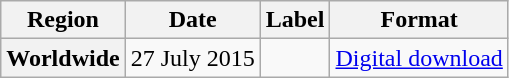<table class="wikitable plainrowheaders">
<tr>
<th scope="col">Region</th>
<th scope="col">Date</th>
<th scope="col">Label</th>
<th scope="col">Format</th>
</tr>
<tr>
<th scope="row">Worldwide</th>
<td>27 July 2015</td>
<td></td>
<td><a href='#'>Digital download</a></td>
</tr>
</table>
